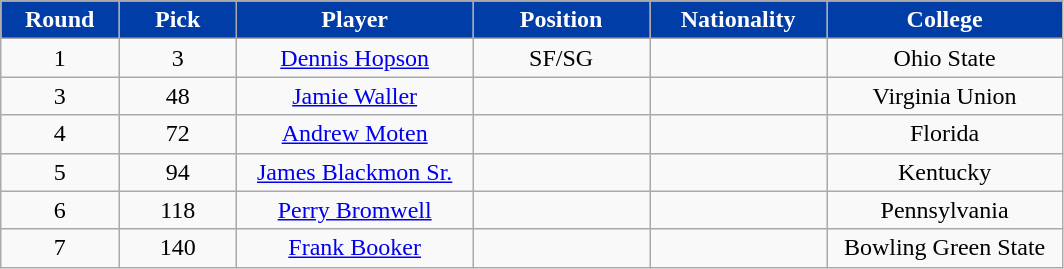<table class="wikitable sortable sortable">
<tr>
<th style="background-color:#003DA6; color:#FFFFFF" width="10%">Round</th>
<th style="background-color:#003DA6; color:#FFFFFF" width="10%">Pick</th>
<th style="background-color:#003DA6; color:#FFFFFF" width="20%">Player</th>
<th style="background-color:#003DA6; color:#FFFFFF" width="15%">Position</th>
<th style="background-color:#003DA6; color:#FFFFFF" width="15%">Nationality</th>
<th style="background-color:#003DA6; color:#FFFFFF" width="20%">College</th>
</tr>
<tr style="text-align:center">
<td>1</td>
<td>3</td>
<td><a href='#'>Dennis Hopson</a></td>
<td>SF/SG</td>
<td></td>
<td>Ohio State</td>
</tr>
<tr style="text-align:center">
<td>3</td>
<td>48</td>
<td><a href='#'>Jamie Waller</a></td>
<td></td>
<td></td>
<td>Virginia Union</td>
</tr>
<tr style="text-align:center">
<td>4</td>
<td>72</td>
<td><a href='#'>Andrew Moten</a></td>
<td></td>
<td></td>
<td>Florida</td>
</tr>
<tr style="text-align:center">
<td>5</td>
<td>94</td>
<td><a href='#'>James Blackmon Sr.</a></td>
<td></td>
<td></td>
<td>Kentucky</td>
</tr>
<tr style="text-align:center">
<td>6</td>
<td>118</td>
<td><a href='#'>Perry Bromwell</a></td>
<td></td>
<td></td>
<td>Pennsylvania</td>
</tr>
<tr style="text-align:center">
<td>7</td>
<td>140</td>
<td><a href='#'>Frank Booker</a></td>
<td></td>
<td></td>
<td>Bowling Green State</td>
</tr>
</table>
